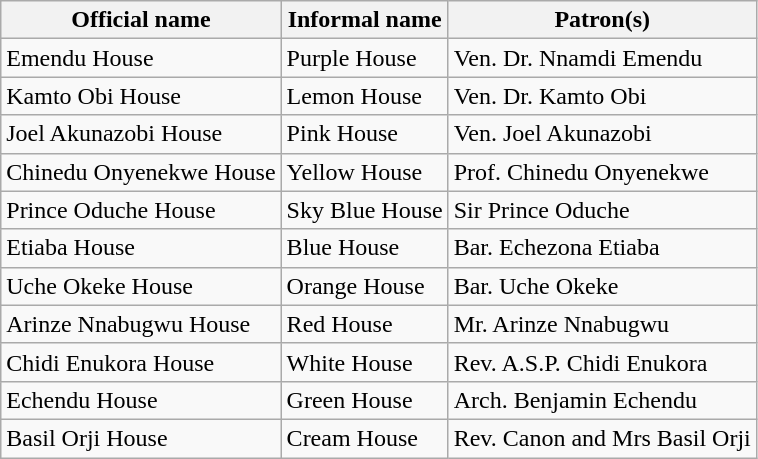<table class="wikitable">
<tr>
<th>Official name</th>
<th>Informal name</th>
<th>Patron(s)</th>
</tr>
<tr>
<td>Emendu House</td>
<td>Purple House</td>
<td>Ven. Dr. Nnamdi Emendu</td>
</tr>
<tr>
<td>Kamto Obi House</td>
<td>Lemon House</td>
<td>Ven. Dr. Kamto Obi</td>
</tr>
<tr>
<td>Joel Akunazobi House</td>
<td>Pink House</td>
<td>Ven. Joel Akunazobi</td>
</tr>
<tr>
<td>Chinedu Onyenekwe House</td>
<td>Yellow House</td>
<td>Prof. Chinedu Onyenekwe</td>
</tr>
<tr>
<td>Prince Oduche House</td>
<td>Sky Blue House</td>
<td>Sir Prince Oduche</td>
</tr>
<tr>
<td>Etiaba House</td>
<td>Blue House</td>
<td>Bar. Echezona Etiaba</td>
</tr>
<tr>
<td>Uche Okeke House</td>
<td>Orange House</td>
<td>Bar. Uche Okeke</td>
</tr>
<tr>
<td>Arinze Nnabugwu House</td>
<td>Red House</td>
<td>Mr. Arinze Nnabugwu</td>
</tr>
<tr>
<td>Chidi Enukora House</td>
<td>White House</td>
<td>Rev. A.S.P. Chidi Enukora</td>
</tr>
<tr>
<td>Echendu House</td>
<td>Green House</td>
<td>Arch. Benjamin Echendu</td>
</tr>
<tr>
<td>Basil Orji House</td>
<td>Cream House</td>
<td>Rev. Canon and Mrs Basil Orji</td>
</tr>
</table>
